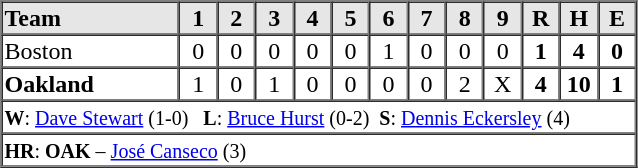<table border=1 cellspacing=0 width=425 style="margin-left:3em;">
<tr style="text-align:center; background-color:#e6e6e6;">
<th align=left width=28%>Team</th>
<th width=6%>1</th>
<th width=6%>2</th>
<th width=6%>3</th>
<th width=6%>4</th>
<th width=6%>5</th>
<th width=6%>6</th>
<th width=6%>7</th>
<th width=6%>8</th>
<th width=6%>9</th>
<th width=6%>R</th>
<th width=6%>H</th>
<th width=6%>E</th>
</tr>
<tr style="text-align:center;">
<td align=left>Boston</td>
<td>0</td>
<td>0</td>
<td>0</td>
<td>0</td>
<td>0</td>
<td>1</td>
<td>0</td>
<td>0</td>
<td>0</td>
<td><strong>1</strong></td>
<td><strong>4</strong></td>
<td><strong>0</strong></td>
</tr>
<tr style="text-align:center;">
<td align=left><strong>Oakland</strong></td>
<td>1</td>
<td>0</td>
<td>1</td>
<td>0</td>
<td>0</td>
<td>0</td>
<td>0</td>
<td>2</td>
<td>X</td>
<td><strong>4</strong></td>
<td><strong>10</strong></td>
<td><strong>1</strong></td>
</tr>
<tr style="text-align:left;">
<td colspan=13><small><strong>W</strong>: <a href='#'>Dave Stewart</a> (1-0)   <strong>L</strong>: <a href='#'>Bruce Hurst</a> (0-2)  <strong>S</strong>: <a href='#'>Dennis Eckersley</a> (4)</small></td>
</tr>
<tr style="text-align:left;">
<td colspan=13><small><strong>HR</strong>: <strong>OAK</strong> – <a href='#'>José Canseco</a> (3)</small></td>
</tr>
</table>
